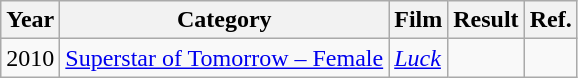<table class="wikitable">
<tr>
<th>Year</th>
<th>Category</th>
<th>Film</th>
<th>Result</th>
<th>Ref.</th>
</tr>
<tr>
<td>2010</td>
<td><a href='#'>Superstar of Tomorrow – Female</a></td>
<td><em><a href='#'>Luck</a></em></td>
<td></td>
<td></td>
</tr>
</table>
